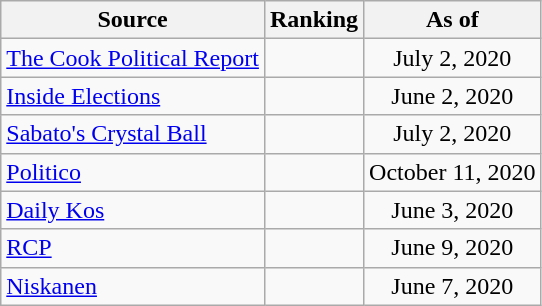<table class="wikitable" style="text-align:center">
<tr>
<th>Source</th>
<th>Ranking</th>
<th>As of</th>
</tr>
<tr>
<td style="text-align:left"><a href='#'>The Cook Political Report</a></td>
<td></td>
<td>July 2, 2020</td>
</tr>
<tr>
<td style="text-align:left"><a href='#'>Inside Elections</a></td>
<td></td>
<td>June 2, 2020</td>
</tr>
<tr>
<td style="text-align:left"><a href='#'>Sabato's Crystal Ball</a></td>
<td></td>
<td>July 2, 2020</td>
</tr>
<tr>
<td style="text-align:left"><a href='#'>Politico</a></td>
<td></td>
<td>October 11, 2020</td>
</tr>
<tr>
<td style="text-align:left"><a href='#'>Daily Kos</a></td>
<td></td>
<td>June 3, 2020</td>
</tr>
<tr>
<td style="text-align:left"><a href='#'>RCP</a></td>
<td></td>
<td>June 9, 2020</td>
</tr>
<tr>
<td style="text-align:left"><a href='#'>Niskanen</a></td>
<td></td>
<td>June 7, 2020</td>
</tr>
</table>
